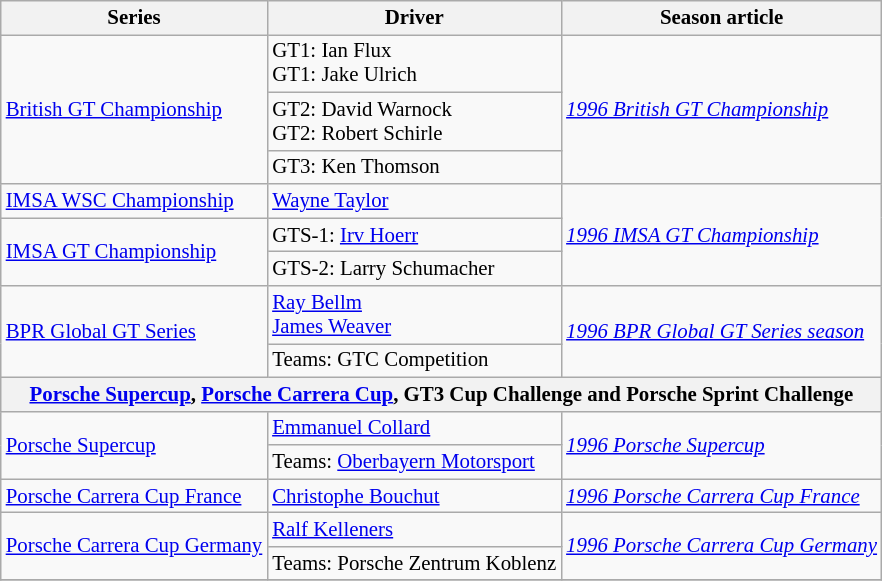<table class="wikitable" style="font-size: 87%;">
<tr>
<th>Series</th>
<th>Driver</th>
<th>Season article</th>
</tr>
<tr>
<td rowspan=3><a href='#'>British GT Championship</a></td>
<td>GT1:  Ian Flux<br>GT1:  Jake Ulrich</td>
<td rowspan=3><em><a href='#'>1996 British GT Championship</a></em></td>
</tr>
<tr>
<td>GT2:  David Warnock<br>GT2:  Robert Schirle</td>
</tr>
<tr>
<td>GT3:  Ken Thomson</td>
</tr>
<tr>
<td><a href='#'>IMSA WSC Championship</a></td>
<td> <a href='#'>Wayne Taylor</a></td>
<td rowspan=3><em><a href='#'>1996 IMSA GT Championship</a></em></td>
</tr>
<tr>
<td rowspan=2><a href='#'>IMSA GT Championship</a></td>
<td>GTS-1:  <a href='#'>Irv Hoerr</a></td>
</tr>
<tr>
<td>GTS-2:  Larry Schumacher</td>
</tr>
<tr>
<td rowspan=2><a href='#'>BPR Global GT Series</a></td>
<td> <a href='#'>Ray Bellm</a><br> <a href='#'>James Weaver</a></td>
<td rowspan=2><em><a href='#'>1996 BPR Global GT Series season</a></em></td>
</tr>
<tr>
<td>Teams:  GTC Competition</td>
</tr>
<tr>
<th colspan="3"><a href='#'>Porsche Supercup</a>, <a href='#'>Porsche Carrera Cup</a>, GT3 Cup Challenge and Porsche Sprint Challenge</th>
</tr>
<tr>
<td rowspan=2><a href='#'>Porsche Supercup</a></td>
<td> <a href='#'>Emmanuel Collard</a></td>
<td rowspan=2><em><a href='#'>1996 Porsche Supercup</a></em></td>
</tr>
<tr>
<td>Teams:  <a href='#'>Oberbayern Motorsport</a></td>
</tr>
<tr>
<td><a href='#'>Porsche Carrera Cup France</a></td>
<td> <a href='#'>Christophe Bouchut</a></td>
<td><em><a href='#'>1996 Porsche Carrera Cup France</a></em></td>
</tr>
<tr>
<td rowspan=2><a href='#'>Porsche Carrera Cup Germany</a></td>
<td> <a href='#'>Ralf Kelleners</a></td>
<td rowspan=2><em><a href='#'>1996 Porsche Carrera Cup Germany</a></em></td>
</tr>
<tr>
<td>Teams:  Porsche Zentrum Koblenz</td>
</tr>
<tr>
</tr>
</table>
